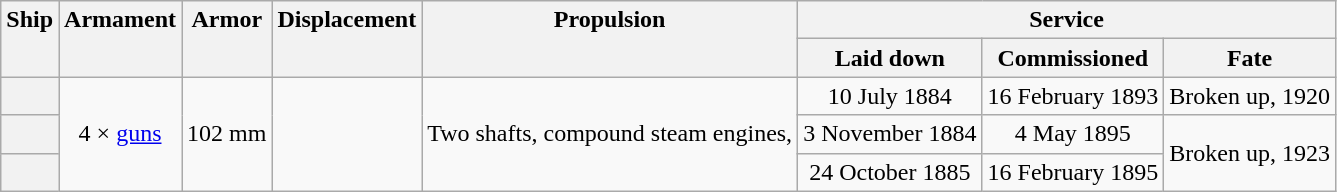<table class="wikitable plainrowheaders" style="text-align: center;">
<tr valign="top">
<th scope="col" rowspan="2">Ship</th>
<th scope="col" rowspan="2">Armament</th>
<th scope="col" rowspan="2">Armor</th>
<th scope="col" rowspan="2">Displacement</th>
<th scope="col" rowspan="2">Propulsion</th>
<th scope="col" colspan="3">Service</th>
</tr>
<tr valign="top">
<th scope="col">Laid down</th>
<th scope="col">Commissioned</th>
<th scope="col">Fate</th>
</tr>
<tr valign="center">
<th scope="row"></th>
<td rowspan="3">4 × <a href='#'> guns</a></td>
<td rowspan="3">102 mm</td>
<td rowspan="3"></td>
<td rowspan="3">Two shafts, compound steam engines, </td>
<td>10 July 1884</td>
<td>16 February 1893</td>
<td>Broken up, 1920</td>
</tr>
<tr valign="center">
<th scope="row"></th>
<td>3 November 1884</td>
<td>4 May 1895</td>
<td rowspan="2">Broken up, 1923</td>
</tr>
<tr valign="center">
<th scope="row"></th>
<td>24 October 1885</td>
<td>16 February 1895</td>
</tr>
</table>
